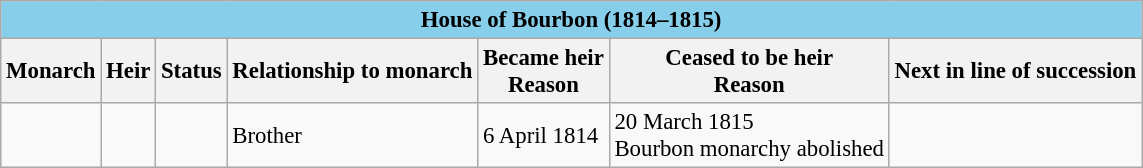<table class="wikitable" style="font-size:95%">
<tr>
<th colspan="7" style="background: skyblue;">House of Bourbon (1814–1815)</th>
</tr>
<tr>
<th>Monarch</th>
<th>Heir</th>
<th>Status</th>
<th>Relationship to monarch</th>
<th>Became heir<br>Reason</th>
<th>Ceased to be heir<br>Reason</th>
<th>Next in line of succession</th>
</tr>
<tr>
<td></td>
<td></td>
<td></td>
<td>Brother</td>
<td>6 April 1814<br></td>
<td>20 March 1815<br>Bourbon monarchy abolished </td>
<td></td>
</tr>
</table>
